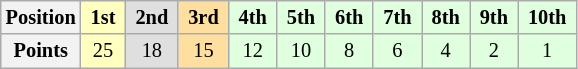<table class="wikitable" style="font-size:85%; text-align:center">
<tr>
<th>Position</th>
<td style="background:#ffffbf"> <strong>1st</strong> </td>
<td style="background:#dfdfdf"> <strong>2nd</strong> </td>
<td style="background:#ffdf9f"> <strong>3rd</strong> </td>
<td style="background:#dfffdf"> <strong>4th</strong> </td>
<td style="background:#dfffdf"> <strong>5th</strong> </td>
<td style="background:#dfffdf"> <strong>6th</strong> </td>
<td style="background:#dfffdf"> <strong>7th</strong> </td>
<td style="background:#dfffdf"> <strong>8th</strong> </td>
<td style="background:#dfffdf"> <strong>9th</strong> </td>
<td style="background:#dfffdf"> <strong>10th</strong> </td>
</tr>
<tr>
<th>Points</th>
<td style="background:#ffffbf">25</td>
<td style="background:#dfdfdf">18</td>
<td style="background:#ffdf9f">15</td>
<td style="background:#dfffdf">12</td>
<td style="background:#dfffdf">10</td>
<td style="background:#dfffdf">8</td>
<td style="background:#dfffdf">6</td>
<td style="background:#dfffdf">4</td>
<td style="background:#dfffdf">2</td>
<td style="background:#dfffdf">1</td>
</tr>
</table>
